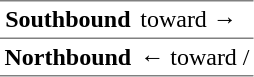<table border="1" cellspacing="0" cellpadding="3" frame="hsides" rules="rows">
<tr>
<th><span>Southbound</span></th>
<td>  toward  →</td>
</tr>
<tr>
<th><span>Northbound</span></th>
<td>←  toward  / </td>
</tr>
</table>
